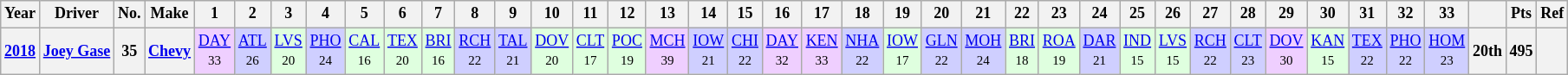<table class="wikitable" style="text-align:center; font-size:75%">
<tr>
<th>Year</th>
<th>Driver</th>
<th>No.</th>
<th>Make</th>
<th>1</th>
<th>2</th>
<th>3</th>
<th>4</th>
<th>5</th>
<th>6</th>
<th>7</th>
<th>8</th>
<th>9</th>
<th>10</th>
<th>11</th>
<th>12</th>
<th>13</th>
<th>14</th>
<th>15</th>
<th>16</th>
<th>17</th>
<th>18</th>
<th>19</th>
<th>20</th>
<th>21</th>
<th>22</th>
<th>23</th>
<th>24</th>
<th>25</th>
<th>26</th>
<th>27</th>
<th>28</th>
<th>29</th>
<th>30</th>
<th>31</th>
<th>32</th>
<th>33</th>
<th></th>
<th>Pts</th>
<th>Ref</th>
</tr>
<tr>
<th><a href='#'>2018</a></th>
<th><a href='#'>Joey Gase</a></th>
<th>35</th>
<th><a href='#'>Chevy</a></th>
<td style="background:#EFCFFF;"><a href='#'>DAY</a><br><small>33</small></td>
<td style="background:#CFCFFF;"><a href='#'>ATL</a><br><small>26</small></td>
<td style="background:#DFFFDF;"><a href='#'>LVS</a><br><small>20</small></td>
<td style="background:#CFCFFF;"><a href='#'>PHO</a><br><small>24</small></td>
<td style="background:#DFFFDF;"><a href='#'>CAL</a><br><small>16</small></td>
<td style="background:#DFFFDF;"><a href='#'>TEX</a><br><small>20</small></td>
<td style="background:#DFFFDF;"><a href='#'>BRI</a><br><small>16</small></td>
<td style="background:#CFCFFF;"><a href='#'>RCH</a><br><small>22</small></td>
<td style="background:#CFCFFF;"><a href='#'>TAL</a><br><small>21</small></td>
<td style="background:#DFFFDF;"><a href='#'>DOV</a><br><small>20</small></td>
<td style="background:#DFFFDF;"><a href='#'>CLT</a><br><small>17</small></td>
<td style="background:#DFFFDF;"><a href='#'>POC</a><br><small>19</small></td>
<td style="background:#EFCFFF;"><a href='#'>MCH</a><br><small>39</small></td>
<td style="background:#CFCFFF;"><a href='#'>IOW</a><br><small>21</small></td>
<td style="background:#CFCFFF;"><a href='#'>CHI</a><br><small>22</small></td>
<td style="background:#EFCFFF;"><a href='#'>DAY</a><br><small>32</small></td>
<td style="background:#EFCFFF;"><a href='#'>KEN</a><br><small>33</small></td>
<td style="background:#CFCFFF;"><a href='#'>NHA</a><br><small>22</small></td>
<td style="background:#DFFFDF;"><a href='#'>IOW</a><br><small>17</small></td>
<td style="background:#CFCFFF;"><a href='#'>GLN</a><br><small>22</small></td>
<td style="background:#CFCFFF;"><a href='#'>MOH</a><br><small>24</small></td>
<td style="background:#DFFFDF;"><a href='#'>BRI</a><br><small>18</small></td>
<td style="background:#DFFFDF;"><a href='#'>ROA</a><br><small>19</small></td>
<td style="background:#CFCFFF;"><a href='#'>DAR</a><br><small>21</small></td>
<td style="background:#DFFFDF;"><a href='#'>IND</a><br><small>15</small></td>
<td style="background:#DFFFDF;"><a href='#'>LVS</a><br><small>15</small></td>
<td style="background:#CFCFFF;"><a href='#'>RCH</a><br><small>22</small></td>
<td style="background:#CFCFFF;"><a href='#'>CLT</a><br><small>23</small></td>
<td style="background:#EFCFFF;"><a href='#'>DOV</a><br><small>30</small></td>
<td style="background:#DFFFDF;"><a href='#'>KAN</a><br><small>15</small></td>
<td style="background:#CFCFFF;"><a href='#'>TEX</a><br><small>22</small></td>
<td style="background:#CFCFFF;"><a href='#'>PHO</a><br><small>22</small></td>
<td style="background:#CFCFFF;"><a href='#'>HOM</a><br><small>23</small></td>
<th>20th</th>
<th>495</th>
<th></th>
</tr>
</table>
